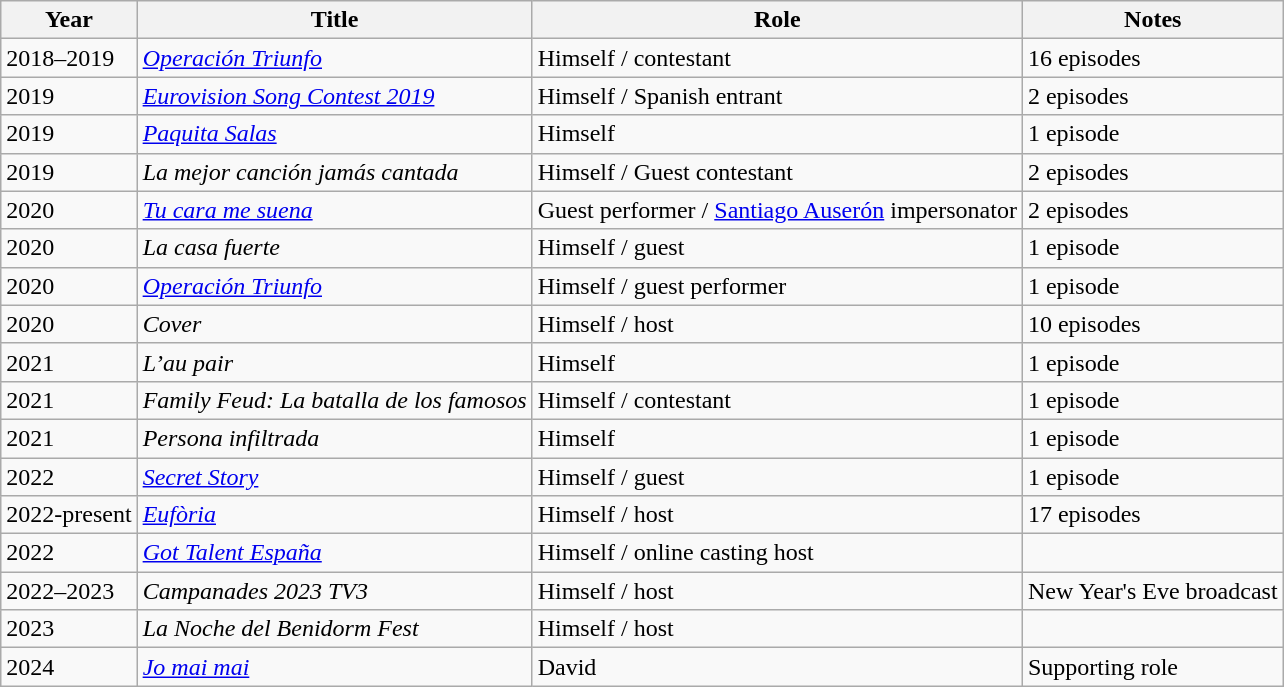<table class="wikitable sortable">
<tr>
<th>Year</th>
<th>Title</th>
<th>Role</th>
<th>Notes</th>
</tr>
<tr>
<td>2018–2019</td>
<td><em><a href='#'>Operación Triunfo</a></em></td>
<td>Himself / contestant</td>
<td>16 episodes</td>
</tr>
<tr>
<td>2019</td>
<td><em><a href='#'>Eurovision Song Contest 2019</a></em></td>
<td>Himself / Spanish entrant</td>
<td>2 episodes</td>
</tr>
<tr>
<td>2019</td>
<td><em><a href='#'>Paquita Salas</a></em></td>
<td>Himself</td>
<td>1 episode</td>
</tr>
<tr>
<td>2019</td>
<td><em>La mejor canción jamás cantada</em></td>
<td>Himself / Guest contestant</td>
<td>2 episodes</td>
</tr>
<tr>
<td>2020</td>
<td><em><a href='#'>Tu cara me suena</a></em></td>
<td>Guest performer / <a href='#'>Santiago Auserón</a> impersonator</td>
<td>2 episodes</td>
</tr>
<tr>
<td>2020</td>
<td><em>La casa fuerte</em></td>
<td>Himself / guest</td>
<td>1 episode</td>
</tr>
<tr>
<td>2020</td>
<td><em><a href='#'>Operación Triunfo</a></em></td>
<td>Himself / guest performer</td>
<td>1 episode</td>
</tr>
<tr>
<td>2020</td>
<td><em>Cover</em></td>
<td>Himself / host</td>
<td>10 episodes</td>
</tr>
<tr>
<td>2021</td>
<td><em>L’au pair</em></td>
<td>Himself</td>
<td>1 episode</td>
</tr>
<tr>
<td>2021</td>
<td><em>Family Feud: La batalla de los famosos</em></td>
<td>Himself / contestant</td>
<td>1 episode</td>
</tr>
<tr>
<td>2021</td>
<td><em>Persona infiltrada</em></td>
<td>Himself</td>
<td>1 episode</td>
</tr>
<tr>
<td>2022</td>
<td><em><a href='#'>Secret Story</a></em></td>
<td>Himself / guest</td>
<td>1 episode</td>
</tr>
<tr>
<td>2022-present</td>
<td><em><a href='#'>Eufòria</a></em></td>
<td>Himself / host</td>
<td>17 episodes</td>
</tr>
<tr>
<td>2022</td>
<td><em><a href='#'>Got Talent España</a></em></td>
<td>Himself / online casting host</td>
<td></td>
</tr>
<tr>
<td>2022–2023</td>
<td><em>Campanades 2023 TV3</em></td>
<td>Himself / host</td>
<td>New Year's Eve broadcast</td>
</tr>
<tr>
<td>2023</td>
<td><em>La Noche del Benidorm Fest</em></td>
<td>Himself / host</td>
<td></td>
</tr>
<tr>
<td>2024</td>
<td><em><a href='#'>Jo mai mai</a></em></td>
<td>David</td>
<td>Supporting role</td>
</tr>
</table>
